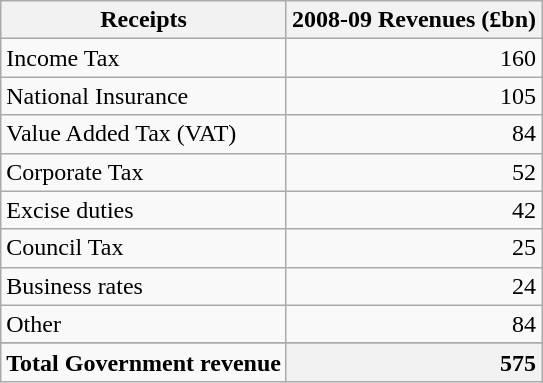<table class="wikitable sortable">
<tr>
<th>Receipts</th>
<th style="text-align: right">2008-09 Revenues (£bn)</th>
</tr>
<tr>
<td>Income Tax</td>
<td style="text-align: right">160</td>
</tr>
<tr>
<td>National Insurance</td>
<td style="text-align: right">105</td>
</tr>
<tr>
<td>Value Added Tax (VAT)</td>
<td style="text-align: right">84</td>
</tr>
<tr>
<td>Corporate Tax</td>
<td style="text-align: right">52</td>
</tr>
<tr>
<td>Excise duties</td>
<td style="text-align: right">42</td>
</tr>
<tr>
<td>Council Tax</td>
<td style="text-align: right">25</td>
</tr>
<tr>
<td>Business rates</td>
<td style="text-align: right">24</td>
</tr>
<tr>
<td>Other</td>
<td style="text-align: right">84</td>
</tr>
<tr>
</tr>
<tr class="sortbottom">
<td style="text-align: left"><strong>Total Government revenue</strong></td>
<th style="text-align: right">575</th>
</tr>
</table>
